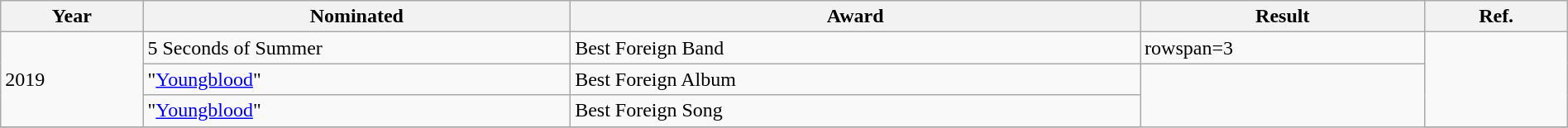<table class="wikitable" style="width:100%;">
<tr>
<th width=5%>Year</th>
<th style="width:15%;">Nominated</th>
<th style="width:20%;">Award</th>
<th style="width:10%;">Result</th>
<th style="width:5%;">Ref.</th>
</tr>
<tr>
<td rowspan="3">2019</td>
<td>5 Seconds of Summer</td>
<td>Best Foreign Band</td>
<td>rowspan=3 </td>
<td rowspan=3></td>
</tr>
<tr>
<td>"<a href='#'>Youngblood</a>" </td>
<td>Best Foreign Album</td>
</tr>
<tr>
<td>"<a href='#'>Youngblood</a>" </td>
<td>Best Foreign Song</td>
</tr>
<tr>
</tr>
</table>
